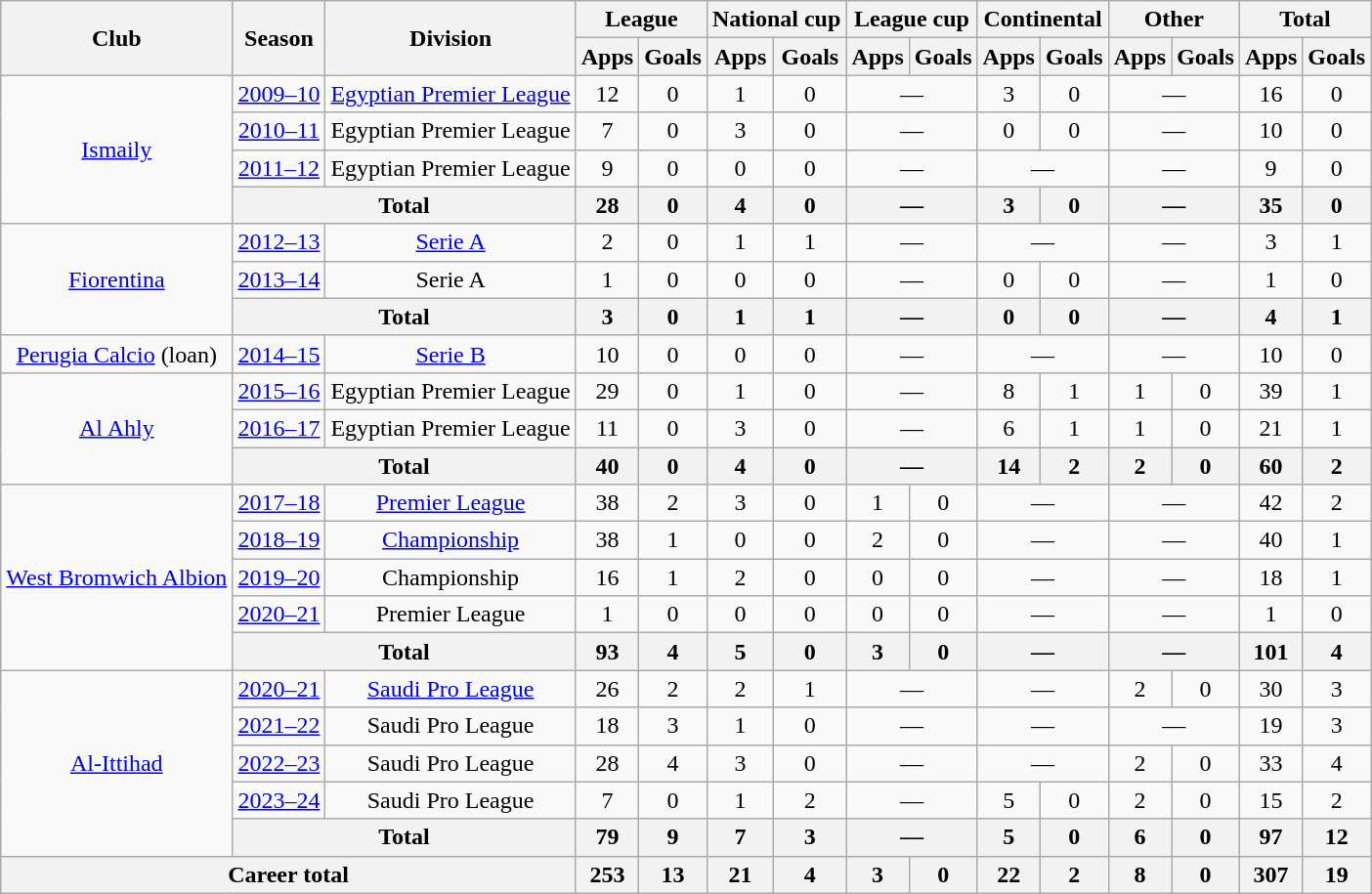<table class="wikitable" style="text-align: center">
<tr>
<th rowspan="2">Club</th>
<th rowspan="2">Season</th>
<th rowspan="2">Division</th>
<th colspan="2">League</th>
<th colspan="2">National cup</th>
<th colspan="2">League cup</th>
<th colspan="2">Continental</th>
<th colspan="2">Other</th>
<th colspan="2">Total</th>
</tr>
<tr>
<th>Apps</th>
<th>Goals</th>
<th>Apps</th>
<th>Goals</th>
<th>Apps</th>
<th>Goals</th>
<th>Apps</th>
<th>Goals</th>
<th>Apps</th>
<th>Goals</th>
<th>Apps</th>
<th>Goals</th>
</tr>
<tr>
<td rowspan="4"><a href='#'>Ismaily</a></td>
<td><a href='#'>2009–10</a></td>
<td><a href='#'>Egyptian Premier League</a></td>
<td>12</td>
<td>0</td>
<td>1</td>
<td>0</td>
<td colspan=2>—</td>
<td>3</td>
<td>0</td>
<td colspan=2>—</td>
<td>16</td>
<td>0</td>
</tr>
<tr>
<td><a href='#'>2010–11</a></td>
<td>Egyptian Premier League</td>
<td>7</td>
<td>0</td>
<td>3</td>
<td>0</td>
<td colspan=2>—</td>
<td>0</td>
<td>0</td>
<td colspan=2>—</td>
<td>10</td>
<td>0</td>
</tr>
<tr>
<td><a href='#'>2011–12</a></td>
<td>Egyptian Premier League</td>
<td>9</td>
<td>0</td>
<td>0</td>
<td>0</td>
<td colspan=2>—</td>
<td colspan=2>—</td>
<td colspan=2>—</td>
<td>9</td>
<td>0</td>
</tr>
<tr>
<th colspan=2>Total</th>
<th>28</th>
<th>0</th>
<th>4</th>
<th>0</th>
<th colspan=2>—</th>
<th>3</th>
<th>0</th>
<th colspan=2>—</th>
<th>35</th>
<th>0</th>
</tr>
<tr>
<td rowspan="3"><a href='#'>Fiorentina</a></td>
<td><a href='#'>2012–13</a></td>
<td><a href='#'>Serie A</a></td>
<td>2</td>
<td>0</td>
<td>1</td>
<td>1</td>
<td colspan=2>—</td>
<td colspan=2>—</td>
<td colspan=2>—</td>
<td>3</td>
<td>1</td>
</tr>
<tr>
<td><a href='#'>2013–14</a></td>
<td>Serie A</td>
<td>1</td>
<td>0</td>
<td>0</td>
<td>0</td>
<td colspan=2>—</td>
<td>0</td>
<td>0</td>
<td colspan=2>—</td>
<td>1</td>
<td>0</td>
</tr>
<tr>
<th colspan=2>Total</th>
<th>3</th>
<th>0</th>
<th>1</th>
<th>1</th>
<th colspan=2>—</th>
<th>0</th>
<th>0</th>
<th colspan=2>—</th>
<th>4</th>
<th>1</th>
</tr>
<tr>
<td><a href='#'>Perugia Calcio</a> (loan)</td>
<td><a href='#'>2014–15</a></td>
<td><a href='#'>Serie B</a></td>
<td>10</td>
<td>0</td>
<td>0</td>
<td>0</td>
<td colspan=2>—</td>
<td colspan=2>—</td>
<td colspan=2>—</td>
<td>10</td>
<td>0</td>
</tr>
<tr>
<td rowspan="3"><a href='#'>Al Ahly</a></td>
<td><a href='#'>2015–16</a></td>
<td>Egyptian Premier League</td>
<td>29</td>
<td>0</td>
<td>1</td>
<td>0</td>
<td colspan=2>—</td>
<td>8</td>
<td>1</td>
<td>1</td>
<td>0</td>
<td>39</td>
<td>1</td>
</tr>
<tr>
<td><a href='#'>2016–17</a></td>
<td>Egyptian Premier League</td>
<td>11</td>
<td>0</td>
<td>3</td>
<td>0</td>
<td colspan=2>—</td>
<td>6</td>
<td>1</td>
<td>1</td>
<td>0</td>
<td>21</td>
<td>1</td>
</tr>
<tr>
<th colspan=2>Total</th>
<th>40</th>
<th>0</th>
<th>4</th>
<th>0</th>
<th colspan=2>—</th>
<th>14</th>
<th>2</th>
<th>2</th>
<th>0</th>
<th>60</th>
<th>2</th>
</tr>
<tr>
<td rowspan="5"><a href='#'>West Bromwich Albion</a></td>
<td><a href='#'>2017–18</a></td>
<td><a href='#'>Premier League</a></td>
<td>38</td>
<td>2</td>
<td>3</td>
<td>0</td>
<td>1</td>
<td>0</td>
<td colspan=2>—</td>
<td colspan=2>—</td>
<td>42</td>
<td>2</td>
</tr>
<tr>
<td><a href='#'>2018–19</a></td>
<td><a href='#'>Championship</a></td>
<td>38</td>
<td>1</td>
<td>0</td>
<td>0</td>
<td>2</td>
<td>0</td>
<td colspan=2>—</td>
<td colspan=2>—</td>
<td>40</td>
<td>1</td>
</tr>
<tr>
<td><a href='#'>2019–20</a></td>
<td>Championship</td>
<td>16</td>
<td>1</td>
<td>2</td>
<td>0</td>
<td>0</td>
<td>0</td>
<td colspan=2>—</td>
<td colspan=2>—</td>
<td>18</td>
<td>1</td>
</tr>
<tr>
<td><a href='#'>2020–21</a></td>
<td>Premier League</td>
<td>1</td>
<td>0</td>
<td>0</td>
<td>0</td>
<td>0</td>
<td>0</td>
<td colspan=2>—</td>
<td colspan=2>—</td>
<td>1</td>
<td>0</td>
</tr>
<tr>
<th colspan=2>Total</th>
<th>93</th>
<th>4</th>
<th>5</th>
<th>0</th>
<th>3</th>
<th>0</th>
<th colspan=2>—</th>
<th colspan=2>—</th>
<th>101</th>
<th>4</th>
</tr>
<tr>
<td rowspan="5"><a href='#'>Al-Ittihad</a></td>
<td><a href='#'>2020–21</a></td>
<td><a href='#'>Saudi Pro League</a></td>
<td>26</td>
<td>2</td>
<td>2</td>
<td>1</td>
<td colspan=2>—</td>
<td colspan=2>—</td>
<td>2</td>
<td>0</td>
<td>30</td>
<td>3</td>
</tr>
<tr>
<td><a href='#'>2021–22</a></td>
<td>Saudi Pro League</td>
<td>18</td>
<td>3</td>
<td>1</td>
<td>0</td>
<td colspan=2>—</td>
<td colspan=2>—</td>
<td colspan=2>—</td>
<td>19</td>
<td>3</td>
</tr>
<tr>
<td><a href='#'>2022–23</a></td>
<td>Saudi Pro League</td>
<td>28</td>
<td>4</td>
<td>3</td>
<td>0</td>
<td colspan=2>—</td>
<td colspan=2>—</td>
<td>2</td>
<td>0</td>
<td>33</td>
<td>4</td>
</tr>
<tr>
<td><a href='#'>2023–24</a></td>
<td>Saudi Pro League</td>
<td>7</td>
<td>0</td>
<td>1</td>
<td>2</td>
<td colspan=2>—</td>
<td>5</td>
<td>0</td>
<td>2</td>
<td>0</td>
<td>15</td>
<td>2</td>
</tr>
<tr>
<th colspan=2>Total</th>
<th>79</th>
<th>9</th>
<th>7</th>
<th>3</th>
<th colspan=2>—</th>
<th>5</th>
<th>0</th>
<th>6</th>
<th>0</th>
<th>97</th>
<th>12</th>
</tr>
<tr>
<th colspan=3>Career total</th>
<th>253</th>
<th>13</th>
<th>21</th>
<th>4</th>
<th>3</th>
<th>0</th>
<th>22</th>
<th>2</th>
<th>8</th>
<th>0</th>
<th>307</th>
<th>19</th>
</tr>
</table>
